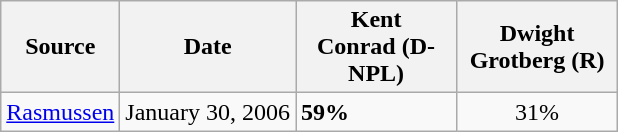<table class="wikitable">
<tr>
<th>Source</th>
<th>Date</th>
<th style="width:100px;">Kent<br>Conrad (D-NPL)</th>
<th style="width:100px;">Dwight<br>Grotberg (R)</th>
</tr>
<tr>
<td><a href='#'>Rasmussen</a></td>
<td align=center>January 30, 2006</td>
<td><strong>59%</strong></td>
<td align=center>31%</td>
</tr>
</table>
